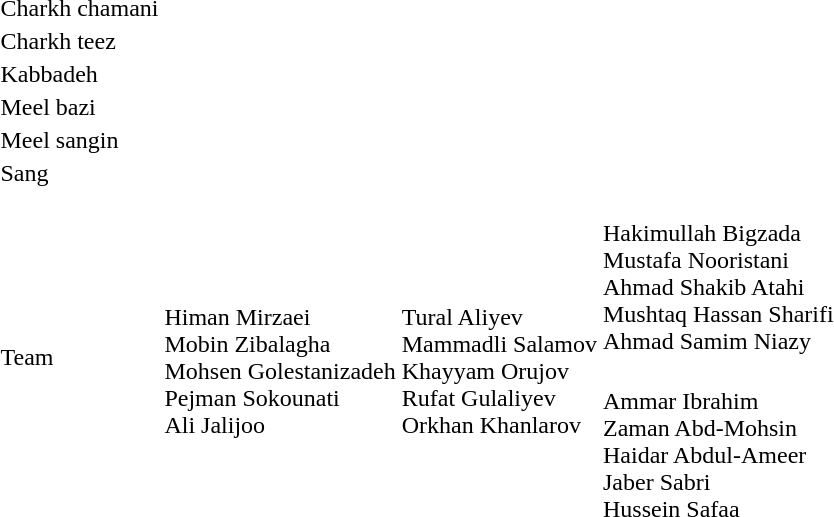<table>
<tr>
<td rowspan=2>Charkh chamani</td>
<td rowspan=2></td>
<td rowspan=2></td>
<td></td>
</tr>
<tr>
<td></td>
</tr>
<tr>
<td rowspan=2>Charkh teez</td>
<td rowspan=2></td>
<td rowspan=2></td>
<td></td>
</tr>
<tr>
<td></td>
</tr>
<tr>
<td rowspan=2>Kabbadeh</td>
<td rowspan=2></td>
<td rowspan=2></td>
<td></td>
</tr>
<tr>
<td></td>
</tr>
<tr>
<td rowspan=2>Meel bazi</td>
<td rowspan=2></td>
<td rowspan=2></td>
<td></td>
</tr>
<tr>
<td></td>
</tr>
<tr>
<td rowspan=2>Meel sangin</td>
<td rowspan=2></td>
<td rowspan=2></td>
<td></td>
</tr>
<tr>
<td></td>
</tr>
<tr>
<td rowspan=2>Sang</td>
<td rowspan=2></td>
<td rowspan=2></td>
<td></td>
</tr>
<tr>
<td></td>
</tr>
<tr>
<td rowspan=2>Team</td>
<td rowspan=2><br>Himan Mirzaei<br>Mobin Zibalagha<br>Mohsen Golestanizadeh<br>Pejman Sokounati<br>Ali Jalijoo</td>
<td rowspan=2><br>Tural Aliyev<br>Mammadli Salamov<br>Khayyam Orujov<br>Rufat Gulaliyev<br>Orkhan Khanlarov</td>
<td><br>Hakimullah Bigzada<br>Mustafa Nooristani<br>Ahmad Shakib Atahi<br>Mushtaq Hassan Sharifi<br>Ahmad Samim Niazy</td>
</tr>
<tr>
<td><br>Ammar Ibrahim<br>Zaman Abd-Mohsin<br>Haidar Abdul-Ameer<br>Jaber Sabri<br>Hussein Safaa</td>
</tr>
</table>
